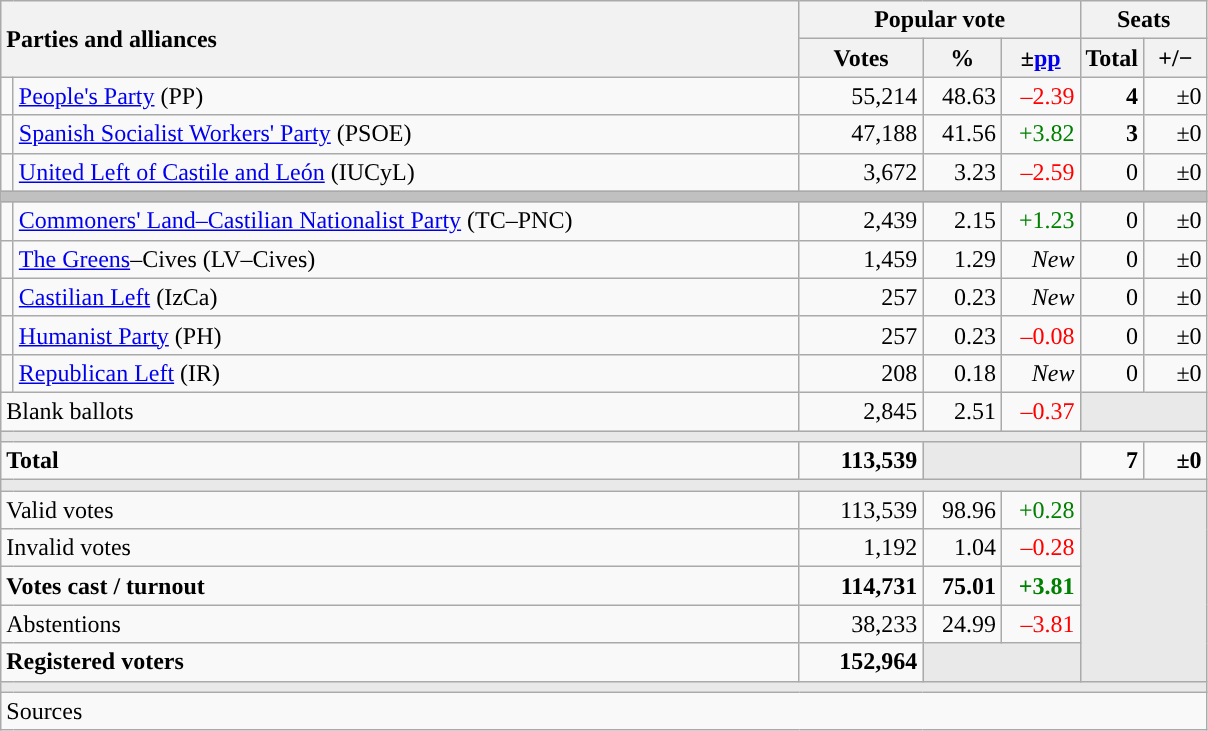<table class="wikitable" style="text-align:right;">
<tr>
<th style="text-align:left;" rowspan="2" colspan="2" width="525">Parties and alliances</th>
<th colspan="3">Popular vote</th>
<th colspan="2">Seats</th>
</tr>
<tr>
<th width="75">Votes</th>
<th width="45">%</th>
<th width="45">±<a href='#'>pp</a></th>
<th width="35">Total</th>
<th width="35">+/−</th>
</tr>
<tr>
<td width="1" style="color:inherit;background:"></td>
<td align="left"><a href='#'>People's Party</a> (PP)</td>
<td>55,214</td>
<td>48.63</td>
<td style="color:red;">–2.39</td>
<td><strong>4</strong></td>
<td>±0</td>
</tr>
<tr>
<td style="color:inherit;background:"></td>
<td align="left"><a href='#'>Spanish Socialist Workers' Party</a> (PSOE)</td>
<td>47,188</td>
<td>41.56</td>
<td style="color:green;">+3.82</td>
<td><strong>3</strong></td>
<td>±0</td>
</tr>
<tr>
<td style="color:inherit;background:"></td>
<td align="left"><a href='#'>United Left of Castile and León</a> (IUCyL)</td>
<td>3,672</td>
<td>3.23</td>
<td style="color:red;">–2.59</td>
<td>0</td>
<td>±0</td>
</tr>
<tr>
<td colspan="7" bgcolor="#C0C0C0"></td>
</tr>
<tr>
<td style="color:inherit;background:"></td>
<td align="left"><a href='#'>Commoners' Land–Castilian Nationalist Party</a> (TC–PNC)</td>
<td>2,439</td>
<td>2.15</td>
<td style="color:green;">+1.23</td>
<td>0</td>
<td>±0</td>
</tr>
<tr>
<td style="color:inherit;background:"></td>
<td align="left"><a href='#'>The Greens</a>–Cives (LV–Cives)</td>
<td>1,459</td>
<td>1.29</td>
<td><em>New</em></td>
<td>0</td>
<td>±0</td>
</tr>
<tr>
<td style="color:inherit;background:"></td>
<td align="left"><a href='#'>Castilian Left</a> (IzCa)</td>
<td>257</td>
<td>0.23</td>
<td><em>New</em></td>
<td>0</td>
<td>±0</td>
</tr>
<tr>
<td style="color:inherit;background:"></td>
<td align="left"><a href='#'>Humanist Party</a> (PH)</td>
<td>257</td>
<td>0.23</td>
<td style="color:red;">–0.08</td>
<td>0</td>
<td>±0</td>
</tr>
<tr>
<td style="color:inherit;background:"></td>
<td align="left"><a href='#'>Republican Left</a> (IR)</td>
<td>208</td>
<td>0.18</td>
<td><em>New</em></td>
<td>0</td>
<td>±0</td>
</tr>
<tr>
<td align="left" colspan="2">Blank ballots</td>
<td>2,845</td>
<td>2.51</td>
<td style="color:red;">–0.37</td>
<td bgcolor="#E9E9E9" colspan="2"></td>
</tr>
<tr>
<td colspan="7" bgcolor="#E9E9E9"></td>
</tr>
<tr style="font-weight:bold;">
<td align="left" colspan="2">Total</td>
<td>113,539</td>
<td bgcolor="#E9E9E9" colspan="2"></td>
<td>7</td>
<td>±0</td>
</tr>
<tr>
<td colspan="7" bgcolor="#E9E9E9"></td>
</tr>
<tr>
<td align="left" colspan="2">Valid votes</td>
<td>113,539</td>
<td>98.96</td>
<td style="color:green;">+0.28</td>
<td bgcolor="#E9E9E9" colspan="2" rowspan="5"></td>
</tr>
<tr>
<td align="left" colspan="2">Invalid votes</td>
<td>1,192</td>
<td>1.04</td>
<td style="color:red;">–0.28</td>
</tr>
<tr style="font-weight:bold;">
<td align="left" colspan="2">Votes cast / turnout</td>
<td>114,731</td>
<td>75.01</td>
<td style="color:green;">+3.81</td>
</tr>
<tr>
<td align="left" colspan="2">Abstentions</td>
<td>38,233</td>
<td>24.99</td>
<td style="color:red;">–3.81</td>
</tr>
<tr style="font-weight:bold;">
<td align="left" colspan="2">Registered voters</td>
<td>152,964</td>
<td bgcolor="#E9E9E9" colspan="2"></td>
</tr>
<tr>
<td colspan="7" bgcolor="#E9E9E9"></td>
</tr>
<tr>
<td align="left" colspan="7">Sources</td>
</tr>
</table>
